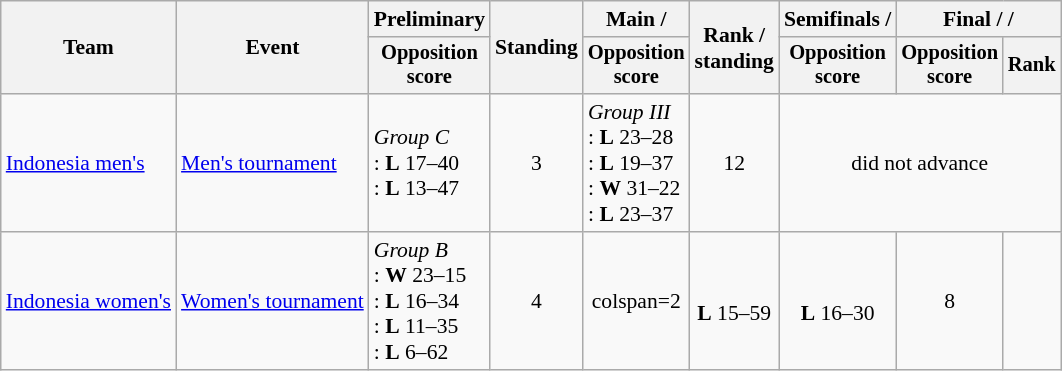<table class=wikitable style=font-size:90%;text-align:center>
<tr>
<th rowspan=2>Team</th>
<th rowspan=2>Event</th>
<th>Preliminary</th>
<th rowspan=2>Standing</th>
<th>Main / </th>
<th rowspan=2>Rank /<br> standing</th>
<th>Semifinals / </th>
<th colspan=2>Final /  / </th>
</tr>
<tr style="font-size:95%">
<th>Opposition<br> score</th>
<th>Opposition<br> score</th>
<th>Opposition<br> score</th>
<th>Opposition<br> score</th>
<th>Rank</th>
</tr>
<tr>
<td align=left><a href='#'>Indonesia men's</a></td>
<td align=left><a href='#'>Men's tournament</a></td>
<td align=left><em>Group C</em><br>: <strong>L</strong> 17–40<br>:  <strong>L</strong> 13–47</td>
<td>3</td>
<td align=left><em>Group III</em><br>: <strong>L</strong> 23–28<br>: <strong>L</strong> 19–37<br>: <strong>W</strong> 31–22<br>: <strong>L</strong> 23–37</td>
<td>12</td>
<td colspan=3>did not advance</td>
</tr>
<tr>
<td align=left><a href='#'>Indonesia women's</a></td>
<td align=left><a href='#'>Women's tournament</a></td>
<td align=left><em>Group B</em><br>: <strong>W</strong> 23–15<br>: <strong>L</strong> 16–34<br>: <strong>L</strong> 11–35<br>: <strong>L</strong> 6–62</td>
<td>4</td>
<td>colspan=2 </td>
<td><br><strong>L</strong> 15–59</td>
<td><br><strong>L</strong> 16–30</td>
<td>8</td>
</tr>
</table>
